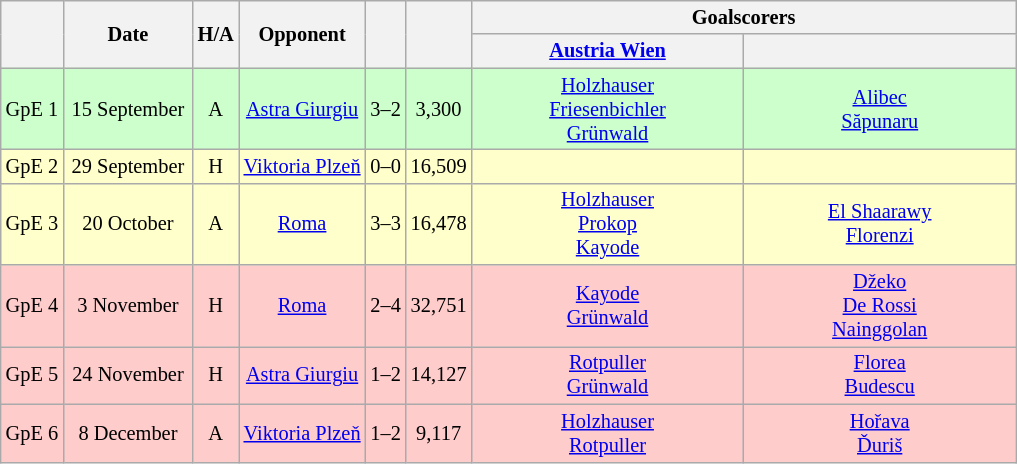<table class="wikitable" Style="text-align: center;font-size:85%">
<tr>
<th rowspan="2"></th>
<th rowspan="2" style="width:80px">Date</th>
<th rowspan="2">H/A</th>
<th rowspan="2">Opponent</th>
<th rowspan="2"><br></th>
<th rowspan="2"></th>
<th colspan="2">Goalscorers</th>
</tr>
<tr>
<th style="width:175px"><a href='#'>Austria Wien</a></th>
<th style="width:175px"></th>
</tr>
<tr style="background:#cfc">
<td>GpE 1</td>
<td>15 September</td>
<td>A</td>
<td><a href='#'>Astra Giurgiu</a></td>
<td>3–2</td>
<td>3,300</td>
<td><a href='#'>Holzhauser</a>  <br> <a href='#'>Friesenbichler</a>  <br> <a href='#'>Grünwald</a> </td>
<td><a href='#'>Alibec</a>  <br> <a href='#'>Săpunaru</a> </td>
</tr>
<tr style="background:#FFFFCC">
<td>GpE 2</td>
<td>29 September</td>
<td>H</td>
<td><a href='#'>Viktoria Plzeň</a></td>
<td>0–0</td>
<td>16,509</td>
<td></td>
<td></td>
</tr>
<tr style="background:#FFFFCC">
<td>GpE 3</td>
<td>20 October</td>
<td>A</td>
<td><a href='#'>Roma</a></td>
<td>3–3</td>
<td>16,478</td>
<td><a href='#'>Holzhauser</a>  <br> <a href='#'>Prokop</a>  <br> <a href='#'>Kayode</a> </td>
<td><a href='#'>El Shaarawy</a>  <br> <a href='#'>Florenzi</a> </td>
</tr>
<tr style="background:#fcc">
<td>GpE 4</td>
<td>3 November</td>
<td>H</td>
<td><a href='#'>Roma</a></td>
<td>2–4</td>
<td>32,751</td>
<td><a href='#'>Kayode</a>  <br> <a href='#'>Grünwald</a> </td>
<td><a href='#'>Džeko</a>  <br> <a href='#'>De Rossi</a>  <br> <a href='#'>Nainggolan</a> </td>
</tr>
<tr style="background:#fcc">
<td>GpE 5</td>
<td>24 November</td>
<td>H</td>
<td><a href='#'>Astra Giurgiu</a></td>
<td>1–2</td>
<td>14,127</td>
<td><a href='#'>Rotpuller</a>  <br> <a href='#'>Grünwald</a> </td>
<td><a href='#'>Florea</a>  <br> <a href='#'>Budescu</a> </td>
</tr>
<tr style="background:#fcc">
<td>GpE 6</td>
<td>8 December</td>
<td>A</td>
<td><a href='#'>Viktoria Plzeň</a></td>
<td>1–2</td>
<td>9,117</td>
<td><a href='#'>Holzhauser</a>  <br> <a href='#'>Rotpuller</a> </td>
<td><a href='#'>Hořava</a>  <br> <a href='#'>Ďuriš</a> </td>
</tr>
</table>
